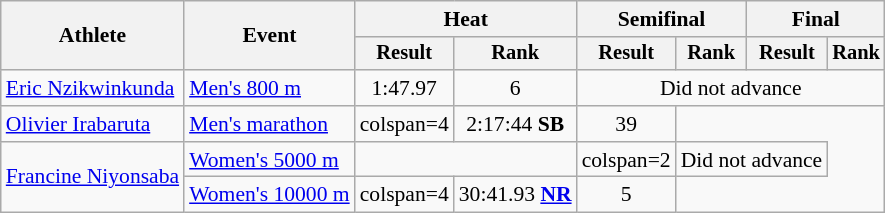<table class="wikitable" style="font-size:90%">
<tr>
<th rowspan="2">Athlete</th>
<th rowspan="2">Event</th>
<th colspan="2">Heat</th>
<th colspan="2">Semifinal</th>
<th colspan="2">Final</th>
</tr>
<tr style="font-size:95%">
<th>Result</th>
<th>Rank</th>
<th>Result</th>
<th>Rank</th>
<th>Result</th>
<th>Rank</th>
</tr>
<tr align=center>
<td align=left><a href='#'>Eric Nzikwinkunda</a></td>
<td align=left><a href='#'>Men's 800 m</a></td>
<td>1:47.97</td>
<td>6</td>
<td colspan=4>Did not advance</td>
</tr>
<tr align=center>
<td align=left><a href='#'>Olivier Irabaruta</a></td>
<td align=left><a href='#'>Men's marathon</a></td>
<td>colspan=4 </td>
<td>2:17:44 <strong>SB</strong></td>
<td>39</td>
</tr>
<tr align=center>
<td rowspan="2"><a href='#'>Francine Niyonsaba</a></td>
<td align=left><a href='#'>Women's 5000 m</a></td>
<td colspan=2></td>
<td>colspan=2 </td>
<td colspan=2>Did not advance</td>
</tr>
<tr align=center>
<td align=left><a href='#'>Women's 10000 m</a></td>
<td>colspan=4 </td>
<td>30:41.93 <strong><a href='#'>NR</a></strong></td>
<td>5</td>
</tr>
</table>
